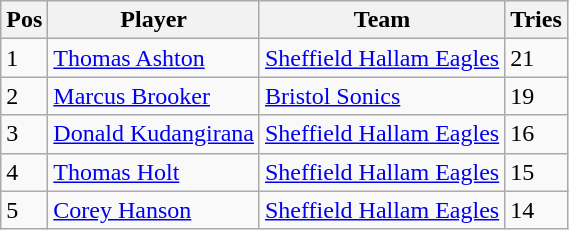<table class="wikitable">
<tr>
<th>Pos</th>
<th>Player</th>
<th>Team</th>
<th>Tries</th>
</tr>
<tr>
<td>1</td>
<td><a href='#'>Thomas Ashton</a></td>
<td><a href='#'>Sheffield Hallam Eagles</a></td>
<td>21</td>
</tr>
<tr>
<td>2</td>
<td><a href='#'>Marcus Brooker</a></td>
<td><a href='#'>Bristol Sonics</a></td>
<td>19</td>
</tr>
<tr>
<td>3</td>
<td><a href='#'>Donald Kudangirana</a></td>
<td><a href='#'>Sheffield Hallam Eagles</a></td>
<td>16</td>
</tr>
<tr>
<td>4</td>
<td><a href='#'>Thomas Holt</a></td>
<td><a href='#'>Sheffield Hallam Eagles</a></td>
<td>15</td>
</tr>
<tr>
<td>5</td>
<td><a href='#'>Corey Hanson</a></td>
<td><a href='#'>Sheffield Hallam Eagles</a></td>
<td>14</td>
</tr>
</table>
